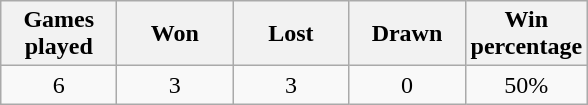<table class="wikitable" style="text-align:center">
<tr>
<th width="70">Games played</th>
<th width="70">Won</th>
<th width="70">Lost</th>
<th width="70">Drawn</th>
<th width="70">Win percentage</th>
</tr>
<tr>
<td>6</td>
<td>3</td>
<td>3</td>
<td>0</td>
<td>50%</td>
</tr>
</table>
